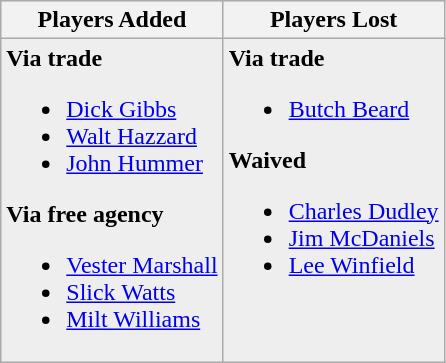<table class="wikitable" border=1 style="border-collapse:collapse; background-color:#eeeeee" bordercolor="#DFDFDF" cellpadding="5">
<tr>
<th scope="col" valign="top">Players Added</th>
<th scope="col" valign="top">Players Lost</th>
</tr>
<tr>
<td valign="top"><strong>Via trade</strong><br><ul><li><a href='#'>Dick Gibbs</a></li><li><a href='#'>Walt Hazzard</a></li><li><a href='#'>John Hummer</a></li></ul><strong>Via free agency</strong><ul><li><a href='#'>Vester Marshall</a></li><li><a href='#'>Slick Watts</a></li><li><a href='#'>Milt Williams</a></li></ul></td>
<td valign="top"><strong>Via trade</strong><br><ul><li><a href='#'>Butch Beard</a></li></ul><strong>Waived</strong><ul><li><a href='#'>Charles Dudley</a></li><li><a href='#'>Jim McDaniels</a></li><li><a href='#'>Lee Winfield</a></li></ul></td>
</tr>
</table>
